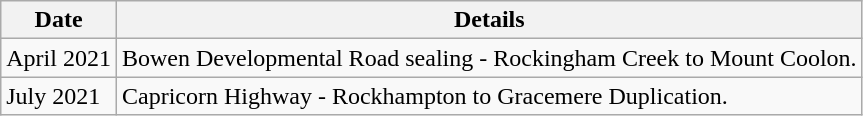<table class="wikitable">
<tr>
<th>Date</th>
<th>Details</th>
</tr>
<tr>
<td>April 2021</td>
<td>Bowen Developmental Road sealing - Rockingham Creek to Mount Coolon.</td>
</tr>
<tr>
<td>July 2021</td>
<td>Capricorn Highway - Rockhampton to Gracemere Duplication.</td>
</tr>
</table>
